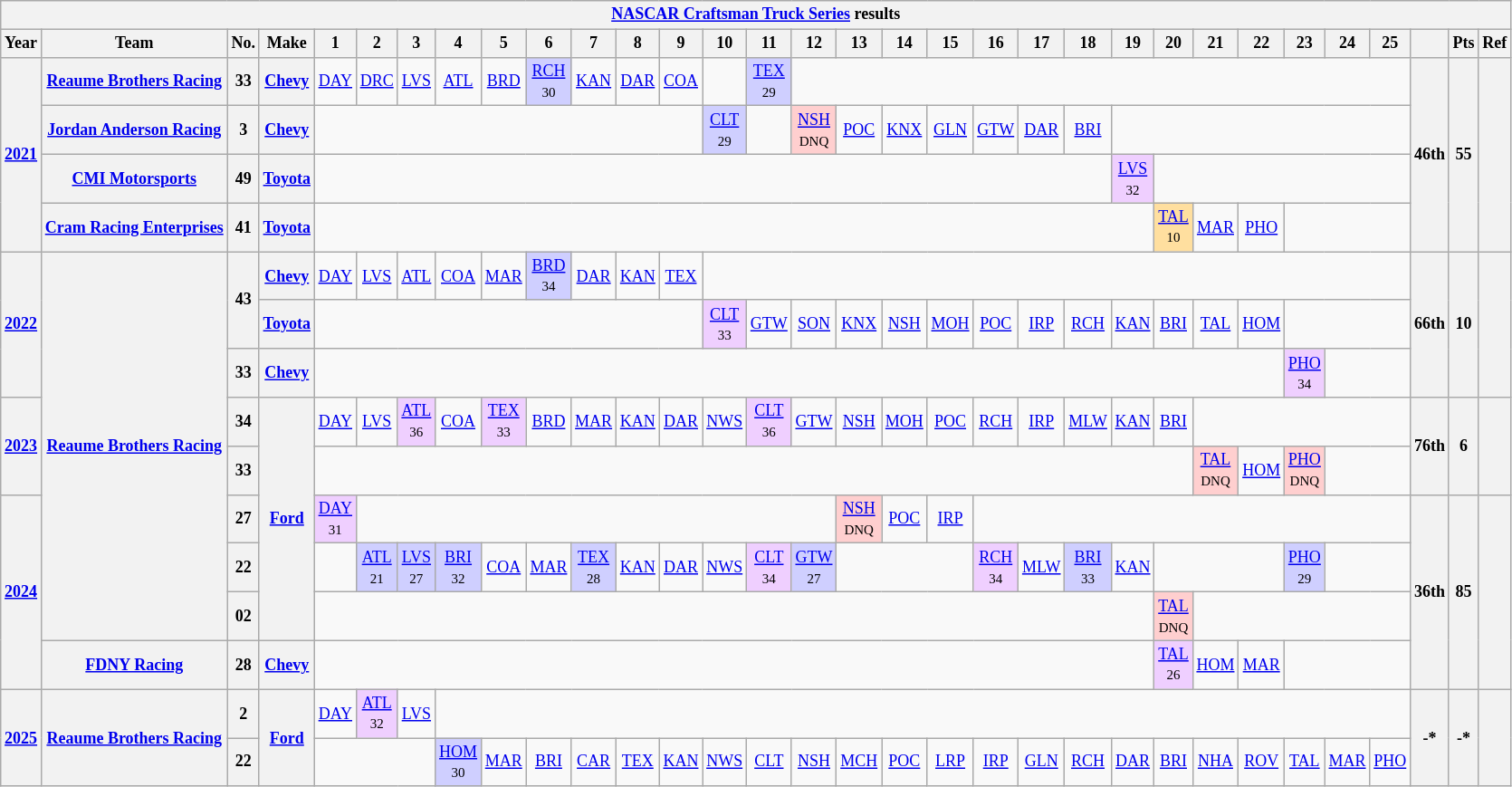<table class="wikitable" style="text-align:center; font-size:75%">
<tr>
<th colspan=32><a href='#'>NASCAR Craftsman Truck Series</a> results</th>
</tr>
<tr>
<th>Year</th>
<th>Team</th>
<th>No.</th>
<th>Make</th>
<th>1</th>
<th>2</th>
<th>3</th>
<th>4</th>
<th>5</th>
<th>6</th>
<th>7</th>
<th>8</th>
<th>9</th>
<th>10</th>
<th>11</th>
<th>12</th>
<th>13</th>
<th>14</th>
<th>15</th>
<th>16</th>
<th>17</th>
<th>18</th>
<th>19</th>
<th>20</th>
<th>21</th>
<th>22</th>
<th>23</th>
<th>24</th>
<th>25</th>
<th></th>
<th>Pts</th>
<th>Ref</th>
</tr>
<tr>
<th rowspan=4><a href='#'>2021</a></th>
<th><a href='#'>Reaume Brothers Racing</a></th>
<th>33</th>
<th><a href='#'>Chevy</a></th>
<td><a href='#'>DAY</a></td>
<td><a href='#'>DRC</a></td>
<td><a href='#'>LVS</a></td>
<td><a href='#'>ATL</a></td>
<td><a href='#'>BRD</a></td>
<td style="background:#CFCFFF;"><a href='#'>RCH</a><br><small>30</small></td>
<td><a href='#'>KAN</a></td>
<td><a href='#'>DAR</a></td>
<td><a href='#'>COA</a></td>
<td></td>
<td style="background:#CFCFFF;"><a href='#'>TEX</a><br><small>29</small></td>
<td colspan=14></td>
<th rowspan=4>46th</th>
<th rowspan=4>55</th>
<th rowspan=4></th>
</tr>
<tr>
<th><a href='#'>Jordan Anderson Racing</a></th>
<th>3</th>
<th><a href='#'>Chevy</a></th>
<td colspan=9></td>
<td style="background:#CFCFFF;"><a href='#'>CLT</a><br><small>29</small></td>
<td></td>
<td style="background:#FFCFCF;"><a href='#'>NSH</a><br><small>DNQ</small></td>
<td><a href='#'>POC</a></td>
<td><a href='#'>KNX</a></td>
<td><a href='#'>GLN</a></td>
<td><a href='#'>GTW</a></td>
<td><a href='#'>DAR</a></td>
<td><a href='#'>BRI</a></td>
<td colspan=7></td>
</tr>
<tr>
<th><a href='#'>CMI Motorsports</a></th>
<th>49</th>
<th><a href='#'>Toyota</a></th>
<td colspan=18></td>
<td style="background:#EFCFFF;"><a href='#'>LVS</a><br><small>32</small></td>
<td colspan=6></td>
</tr>
<tr>
<th><a href='#'>Cram Racing Enterprises</a></th>
<th>41</th>
<th><a href='#'>Toyota</a></th>
<td colspan=19></td>
<td style="background:#FFDF9F;"><a href='#'>TAL</a><br><small>10</small></td>
<td><a href='#'>MAR</a></td>
<td><a href='#'>PHO</a></td>
<td colspan=3></td>
</tr>
<tr>
<th rowspan=3><a href='#'>2022</a></th>
<th rowspan=8><a href='#'>Reaume Brothers Racing</a></th>
<th rowspan=2>43</th>
<th><a href='#'>Chevy</a></th>
<td><a href='#'>DAY</a></td>
<td><a href='#'>LVS</a></td>
<td><a href='#'>ATL</a></td>
<td><a href='#'>COA</a></td>
<td><a href='#'>MAR</a></td>
<td style="background:#CFCFFF;"><a href='#'>BRD</a><br><small>34</small></td>
<td><a href='#'>DAR</a></td>
<td><a href='#'>KAN</a></td>
<td><a href='#'>TEX</a></td>
<td colspan=16></td>
<th rowspan=3>66th</th>
<th rowspan=3>10</th>
<th rowspan=3></th>
</tr>
<tr>
<th><a href='#'>Toyota</a></th>
<td colspan=9></td>
<td style="background:#EFCFFF;"><a href='#'>CLT</a><br><small>33</small></td>
<td><a href='#'>GTW</a></td>
<td><a href='#'>SON</a></td>
<td><a href='#'>KNX</a></td>
<td><a href='#'>NSH</a></td>
<td><a href='#'>MOH</a></td>
<td><a href='#'>POC</a></td>
<td><a href='#'>IRP</a></td>
<td><a href='#'>RCH</a></td>
<td><a href='#'>KAN</a></td>
<td><a href='#'>BRI</a></td>
<td><a href='#'>TAL</a></td>
<td><a href='#'>HOM</a></td>
<td colspan=3></td>
</tr>
<tr>
<th>33</th>
<th><a href='#'>Chevy</a></th>
<td colspan=22></td>
<td style="background:#EFCFFF;"><a href='#'>PHO</a><br><small>34</small></td>
<td colspan=2></td>
</tr>
<tr>
<th rowspan=2><a href='#'>2023</a></th>
<th>34</th>
<th rowspan=5><a href='#'>Ford</a></th>
<td><a href='#'>DAY</a></td>
<td><a href='#'>LVS</a></td>
<td style="background:#EFCFFF;"><a href='#'>ATL</a><br><small>36</small></td>
<td><a href='#'>COA</a></td>
<td style="background:#EFCFFF;"><a href='#'>TEX</a><br><small>33</small></td>
<td><a href='#'>BRD</a></td>
<td><a href='#'>MAR</a></td>
<td><a href='#'>KAN</a></td>
<td><a href='#'>DAR</a></td>
<td><a href='#'>NWS</a></td>
<td style="background:#EFCFFF;"><a href='#'>CLT</a><br><small>36</small></td>
<td><a href='#'>GTW</a></td>
<td><a href='#'>NSH</a></td>
<td><a href='#'>MOH</a></td>
<td><a href='#'>POC</a></td>
<td><a href='#'>RCH</a></td>
<td><a href='#'>IRP</a></td>
<td><a href='#'>MLW</a></td>
<td><a href='#'>KAN</a></td>
<td><a href='#'>BRI</a></td>
<td colspan=5></td>
<th rowspan=2>76th</th>
<th rowspan=2>6</th>
<th rowspan=2></th>
</tr>
<tr>
<th>33</th>
<td colspan=20></td>
<td style="background:#FFCFCF;"><a href='#'>TAL</a><br><small>DNQ</small></td>
<td><a href='#'>HOM</a></td>
<td style="background:#FFCFCF;"><a href='#'>PHO</a><br><small>DNQ</small></td>
<td colspan=2></td>
</tr>
<tr>
<th rowspan=4><a href='#'>2024</a></th>
<th>27</th>
<td style="background:#EFCFFF;"><a href='#'>DAY</a><br><small>31</small></td>
<td colspan=11></td>
<td style="background:#FFCFCF;"><a href='#'>NSH</a><br><small>DNQ</small></td>
<td><a href='#'>POC</a></td>
<td><a href='#'>IRP</a></td>
<td colspan=10></td>
<th rowspan=4>36th</th>
<th rowspan=4>85</th>
<th rowspan=4></th>
</tr>
<tr>
<th>22</th>
<td></td>
<td style="background:#CFCFFF;"><a href='#'>ATL</a><br><small>21</small></td>
<td style="background:#CFCFFF;"><a href='#'>LVS</a><br><small>27</small></td>
<td style="background:#CFCFFF;"><a href='#'>BRI</a><br><small>32</small></td>
<td><a href='#'>COA</a></td>
<td><a href='#'>MAR</a></td>
<td style="background:#CFCFFF;"><a href='#'>TEX</a><br><small>28</small></td>
<td><a href='#'>KAN</a></td>
<td><a href='#'>DAR</a></td>
<td><a href='#'>NWS</a></td>
<td style="background:#EFCFFF;"><a href='#'>CLT</a><br><small>34</small></td>
<td style="background:#CFCFFF;"><a href='#'>GTW</a><br><small>27</small></td>
<td colspan=3></td>
<td style="background:#EFCFFF;"><a href='#'>RCH</a><br><small>34</small></td>
<td><a href='#'>MLW</a></td>
<td style="background:#CFCFFF;"><a href='#'>BRI</a><br><small>33</small></td>
<td><a href='#'>KAN</a></td>
<td colspan=3></td>
<td style="background:#CFCFFF;"><a href='#'>PHO</a><br><small>29</small></td>
<td colspan=2></td>
</tr>
<tr>
<th>02</th>
<td colspan=19></td>
<td style="background:#FFCFCF;"><a href='#'>TAL</a><br><small>DNQ</small></td>
<td colspan=5></td>
</tr>
<tr>
<th><a href='#'>FDNY Racing</a></th>
<th>28</th>
<th><a href='#'>Chevy</a></th>
<td colspan=19></td>
<td style="background:#EFCFFF;"><a href='#'>TAL</a><br><small>26</small></td>
<td><a href='#'>HOM</a></td>
<td><a href='#'>MAR</a></td>
<td colspan=3></td>
</tr>
<tr>
<th rowspan=2><a href='#'>2025</a></th>
<th rowspan=2><a href='#'>Reaume Brothers Racing</a></th>
<th>2</th>
<th rowspan=2><a href='#'>Ford</a></th>
<td><a href='#'>DAY</a></td>
<td style="background:#EFCFFF;"><a href='#'>ATL</a><br><small>32</small></td>
<td><a href='#'>LVS</a></td>
<td colspan=22></td>
<th rowspan=2>-*</th>
<th rowspan=2>-*</th>
<th rowspan=2></th>
</tr>
<tr>
<th>22</th>
<td colspan=3></td>
<td style="background:#CFCFFF;"><a href='#'>HOM</a><br><small>30</small></td>
<td><a href='#'>MAR</a></td>
<td><a href='#'>BRI</a></td>
<td><a href='#'>CAR</a></td>
<td><a href='#'>TEX</a></td>
<td><a href='#'>KAN</a></td>
<td><a href='#'>NWS</a></td>
<td><a href='#'>CLT</a></td>
<td><a href='#'>NSH</a></td>
<td><a href='#'>MCH</a></td>
<td><a href='#'>POC</a></td>
<td><a href='#'>LRP</a></td>
<td><a href='#'>IRP</a></td>
<td><a href='#'>GLN</a></td>
<td><a href='#'>RCH</a></td>
<td><a href='#'>DAR</a></td>
<td><a href='#'>BRI</a></td>
<td><a href='#'>NHA</a></td>
<td><a href='#'>ROV</a></td>
<td><a href='#'>TAL</a></td>
<td><a href='#'>MAR</a></td>
<td><a href='#'>PHO</a></td>
</tr>
</table>
